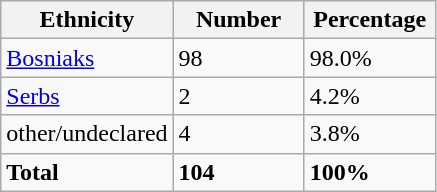<table class="wikitable">
<tr>
<th width="100px">Ethnicity</th>
<th width="80px">Number</th>
<th width="80px">Percentage</th>
</tr>
<tr>
<td><a href='#'>Bosniaks</a></td>
<td>98</td>
<td>98.0%</td>
</tr>
<tr>
<td><a href='#'>Serbs</a></td>
<td>2</td>
<td>4.2%</td>
</tr>
<tr>
<td>other/undeclared</td>
<td>4</td>
<td>3.8%</td>
</tr>
<tr>
<td><strong>Total</strong></td>
<td><strong>104</strong></td>
<td><strong>100%</strong></td>
</tr>
</table>
